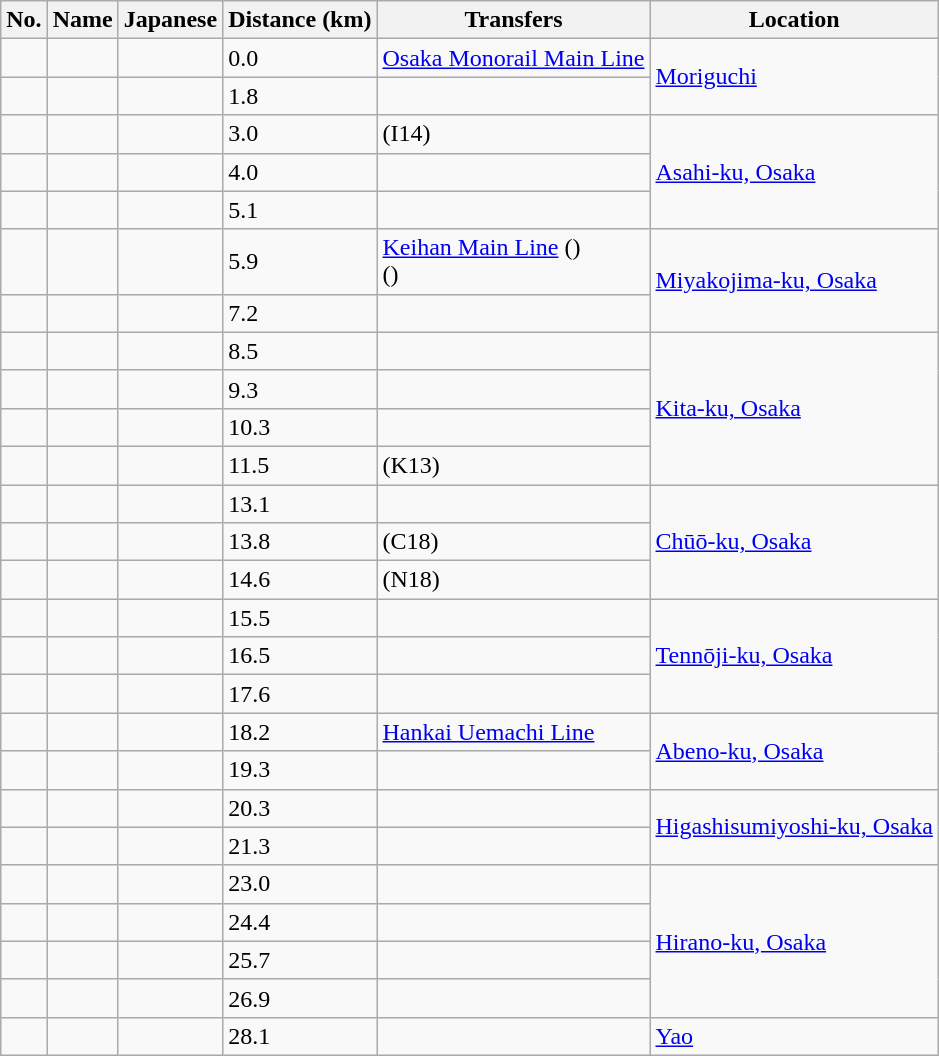<table class="wikitable">
<tr>
<th>No.</th>
<th>Name</th>
<th>Japanese</th>
<th>Distance (km)</th>
<th>Transfers</th>
<th>Location</th>
</tr>
<tr>
<td></td>
<td></td>
<td></td>
<td>0.0</td>
<td> <a href='#'>Osaka Monorail Main Line</a></td>
<td rowspan="2"><a href='#'>Moriguchi</a></td>
</tr>
<tr>
<td></td>
<td></td>
<td></td>
<td>1.8</td>
<td></td>
</tr>
<tr>
<td></td>
<td></td>
<td></td>
<td>3.0</td>
<td> (I14)</td>
<td rowspan="3"><a href='#'>Asahi-ku, Osaka</a></td>
</tr>
<tr>
<td></td>
<td></td>
<td></td>
<td>4.0</td>
<td></td>
</tr>
<tr>
<td></td>
<td></td>
<td></td>
<td>5.1</td>
<td></td>
</tr>
<tr>
<td></td>
<td></td>
<td></td>
<td>5.9</td>
<td> <a href='#'>Keihan Main Line</a> ()<br>  ()</td>
<td rowspan="2"><a href='#'>Miyakojima-ku, Osaka</a></td>
</tr>
<tr>
<td></td>
<td></td>
<td></td>
<td>7.2</td>
<td></td>
</tr>
<tr>
<td></td>
<td></td>
<td></td>
<td>8.5</td>
<td></td>
<td rowspan="4"><a href='#'>Kita-ku, Osaka</a></td>
</tr>
<tr>
<td></td>
<td></td>
<td></td>
<td>9.3</td>
<td></td>
</tr>
<tr>
<td></td>
<td></td>
<td></td>
<td>10.3</td>
<td></td>
</tr>
<tr>
<td></td>
<td></td>
<td></td>
<td>11.5</td>
<td> (K13)</td>
</tr>
<tr>
<td></td>
<td></td>
<td></td>
<td>13.1</td>
<td></td>
<td rowspan="3"><a href='#'>Chūō-ku, Osaka</a></td>
</tr>
<tr>
<td></td>
<td></td>
<td></td>
<td>13.8</td>
<td> (C18)</td>
</tr>
<tr>
<td></td>
<td></td>
<td></td>
<td>14.6</td>
<td> (N18)</td>
</tr>
<tr>
<td></td>
<td></td>
<td></td>
<td>15.5</td>
<td></td>
<td rowspan="3"><a href='#'>Tennōji-ku, Osaka</a></td>
</tr>
<tr>
<td></td>
<td></td>
<td></td>
<td>16.5</td>
<td></td>
</tr>
<tr>
<td></td>
<td></td>
<td></td>
<td>17.6</td>
<td></td>
</tr>
<tr>
<td></td>
<td></td>
<td></td>
<td>18.2</td>
<td> <a href='#'>Hankai Uemachi Line</a></td>
<td rowspan="2"><a href='#'>Abeno-ku, Osaka</a></td>
</tr>
<tr>
<td></td>
<td></td>
<td></td>
<td>19.3</td>
<td></td>
</tr>
<tr>
<td></td>
<td></td>
<td></td>
<td>20.3</td>
<td></td>
<td rowspan="2"><a href='#'>Higashisumiyoshi-ku, Osaka</a></td>
</tr>
<tr>
<td></td>
<td></td>
<td></td>
<td>21.3</td>
<td></td>
</tr>
<tr>
<td></td>
<td></td>
<td></td>
<td>23.0</td>
<td></td>
<td rowspan="4"><a href='#'>Hirano-ku, Osaka</a></td>
</tr>
<tr>
<td></td>
<td></td>
<td></td>
<td>24.4</td>
<td></td>
</tr>
<tr>
<td></td>
<td></td>
<td></td>
<td>25.7</td>
<td></td>
</tr>
<tr>
<td></td>
<td></td>
<td></td>
<td>26.9</td>
<td></td>
</tr>
<tr>
<td></td>
<td></td>
<td></td>
<td>28.1</td>
<td></td>
<td><a href='#'>Yao</a></td>
</tr>
</table>
